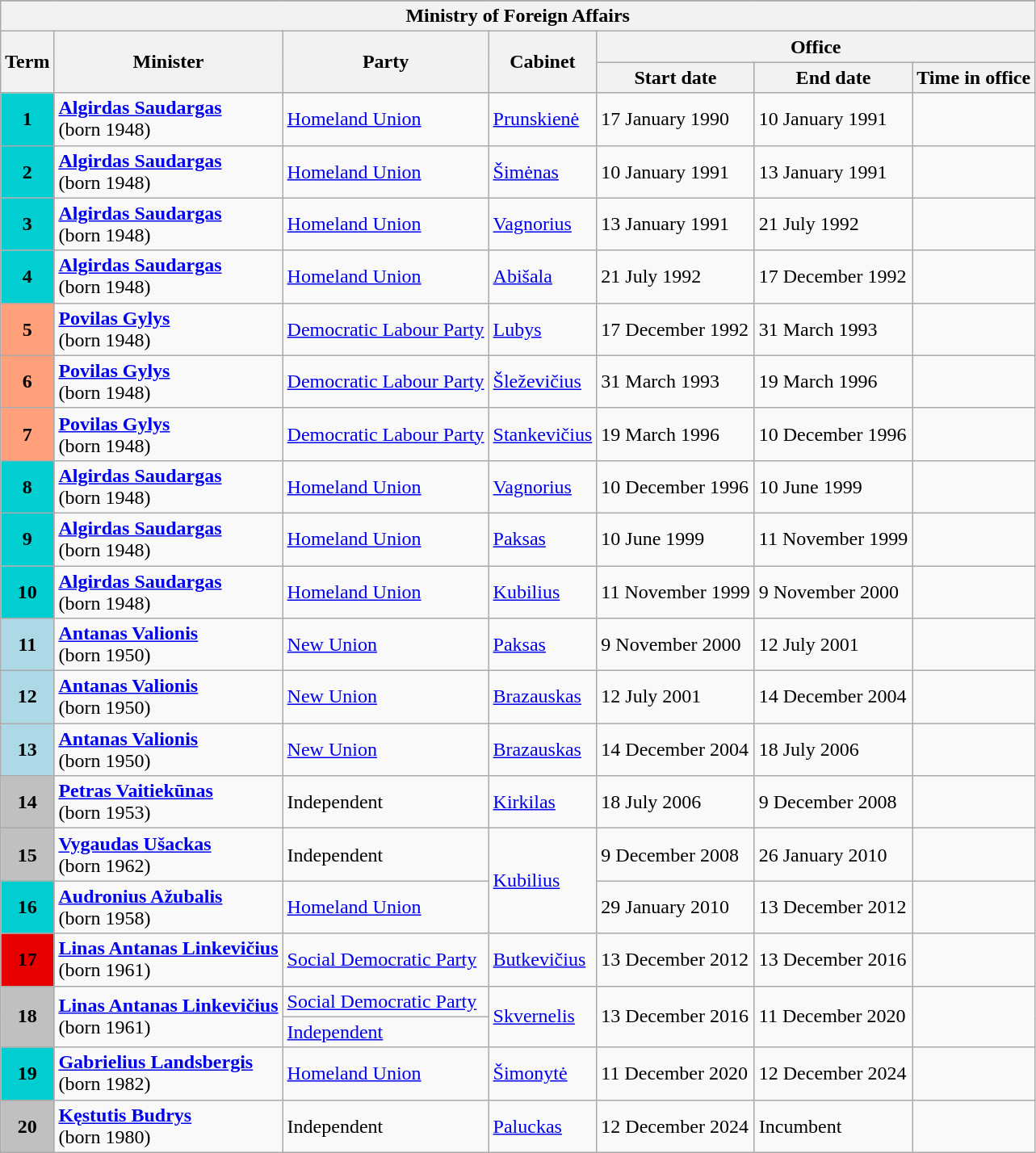<table class="wikitable" text-align:center;">
<tr>
</tr>
<tr>
<th colspan="7">Ministry of Foreign Affairs</th>
</tr>
<tr>
<th rowspan=2>Term</th>
<th rowspan=2>Minister</th>
<th rowspan=2>Party</th>
<th rowspan=2>Cabinet</th>
<th rowspan=1 colspan=3>Office</th>
</tr>
<tr>
<th>Start date</th>
<th>End date</th>
<th>Time in office</th>
</tr>
<tr>
<th rowspan="1" style=background:#00CED1; color:white">1</th>
<td><strong><a href='#'>Algirdas Saudargas</a></strong> <br> (born 1948)</td>
<td><a href='#'>Homeland Union</a></td>
<td><a href='#'>Prunskienė</a></td>
<td>17 January 1990</td>
<td>10 January 1991</td>
<td></td>
</tr>
<tr>
<th rowspan="1" style=background:#00CED1; color:white">2</th>
<td><strong><a href='#'>Algirdas Saudargas</a></strong> <br> (born 1948)</td>
<td><a href='#'>Homeland Union</a></td>
<td><a href='#'>Šimėnas</a></td>
<td>10 January 1991</td>
<td>13 January 1991</td>
<td></td>
</tr>
<tr>
<th rowspan="1" style=background:#00CED1; color:white">3</th>
<td><strong><a href='#'>Algirdas Saudargas</a></strong> <br> (born 1948)</td>
<td><a href='#'>Homeland Union</a></td>
<td><a href='#'>Vagnorius</a></td>
<td>13 January 1991</td>
<td>21 July 1992</td>
<td></td>
</tr>
<tr>
<th rowspan="1" style=background:#00CED1; color:white">4</th>
<td><strong><a href='#'>Algirdas Saudargas</a></strong> <br> (born 1948)</td>
<td><a href='#'>Homeland Union</a></td>
<td><a href='#'>Abišala</a></td>
<td>21 July 1992</td>
<td>17 December 1992</td>
<td></td>
</tr>
<tr>
<th rowspan="1" style=background:#FFA07A; color:white">5</th>
<td><strong><a href='#'>Povilas Gylys</a></strong> <br> (born 1948)</td>
<td><a href='#'>Democratic Labour Party</a></td>
<td><a href='#'>Lubys</a></td>
<td>17 December 1992</td>
<td>31 March 1993</td>
<td></td>
</tr>
<tr>
<th rowspan="1" style=background:#FFA07A; color:white">6</th>
<td><strong><a href='#'>Povilas Gylys</a></strong> <br> (born 1948)</td>
<td><a href='#'>Democratic Labour Party</a></td>
<td><a href='#'>Šleževičius</a></td>
<td>31 March 1993</td>
<td>19 March 1996</td>
<td></td>
</tr>
<tr>
<th rowspan="1" style=background:#FFA07A; color:white">7</th>
<td><strong><a href='#'>Povilas Gylys</a></strong> <br> (born 1948)</td>
<td><a href='#'>Democratic Labour Party</a></td>
<td><a href='#'>Stankevičius</a></td>
<td>19 March 1996</td>
<td>10 December 1996</td>
<td></td>
</tr>
<tr>
<th rowspan="1" style=background:#00CED1; color:white">8</th>
<td><strong><a href='#'>Algirdas Saudargas</a></strong> <br> (born 1948)</td>
<td><a href='#'>Homeland Union</a></td>
<td><a href='#'>Vagnorius</a></td>
<td>10 December 1996</td>
<td>10 June 1999</td>
<td></td>
</tr>
<tr>
<th rowspan="1" style=background:#00CED1; color:white">9</th>
<td><strong><a href='#'>Algirdas Saudargas</a></strong> <br> (born 1948)</td>
<td><a href='#'>Homeland Union</a></td>
<td><a href='#'>Paksas</a></td>
<td>10 June 1999</td>
<td>11 November 1999</td>
<td></td>
</tr>
<tr>
<th rowspan="1" style=background:#00CED1; color:white">10</th>
<td><strong><a href='#'>Algirdas Saudargas</a></strong> <br> (born 1948)</td>
<td><a href='#'>Homeland Union</a></td>
<td><a href='#'>Kubilius</a></td>
<td>11 November 1999</td>
<td>9 November 2000</td>
<td></td>
</tr>
<tr>
<th rowspan="1" style=background:#ADD8E6; color:white">11</th>
<td><strong><a href='#'>Antanas Valionis</a></strong> <br> (born 1950)</td>
<td><a href='#'>New Union</a></td>
<td><a href='#'>Paksas</a></td>
<td>9 November 2000</td>
<td>12 July 2001</td>
<td></td>
</tr>
<tr>
<th rowspan="1" style=background:#ADD8E6; color:white">12</th>
<td><strong><a href='#'>Antanas Valionis</a></strong> <br> (born 1950)</td>
<td><a href='#'>New Union</a></td>
<td><a href='#'>Brazauskas</a></td>
<td>12 July 2001</td>
<td>14 December 2004</td>
<td></td>
</tr>
<tr>
<th rowspan="1" style=background:#ADD8E6; color:white">13</th>
<td><strong><a href='#'>Antanas Valionis</a></strong> <br> (born 1950)</td>
<td><a href='#'>New Union</a></td>
<td><a href='#'>Brazauskas</a></td>
<td>14 December 2004</td>
<td>18 July 2006</td>
<td></td>
</tr>
<tr>
<th rowspan="1" style=background:#C0C0C0; color:white">14</th>
<td><strong><a href='#'>Petras Vaitiekūnas</a></strong> <br> (born 1953)</td>
<td>Independent</td>
<td><a href='#'>Kirkilas</a></td>
<td>18 July 2006</td>
<td>9 December 2008</td>
<td></td>
</tr>
<tr>
<th rowspan="1" style=background:#C0C0C0; color:white">15</th>
<td><strong><a href='#'>Vygaudas Ušackas</a></strong> <br> (born 1962)</td>
<td>Independent</td>
<td rowspan="2"><a href='#'>Kubilius</a></td>
<td>9 December 2008</td>
<td>26 January 2010</td>
<td></td>
</tr>
<tr>
<th rowspan="1" style=background:#00CED1; color:white">16</th>
<td><strong><a href='#'>Audronius Ažubalis</a></strong> <br> (born 1958)</td>
<td><a href='#'>Homeland Union</a></td>
<td>29 January 2010</td>
<td>13 December 2012</td>
<td></td>
</tr>
<tr>
<th rowspan="1" style=background:#E80000; color:white">17</th>
<td><strong><a href='#'>Linas Antanas Linkevičius</a></strong> <br> (born 1961)</td>
<td><a href='#'>Social Democratic Party</a></td>
<td><a href='#'>Butkevičius</a></td>
<td>13 December 2012</td>
<td>13 December 2016</td>
<td></td>
</tr>
<tr>
<th rowspan="2" style=background:#C0C0C0; color:white">18</th>
<td rowspan="2"><strong><a href='#'>Linas Antanas Linkevičius</a></strong> <br> (born 1961)</td>
<td><a href='#'>Social Democratic Party</a></td>
<td rowspan="2"><a href='#'>Skvernelis</a></td>
<td rowspan="2">13 December 2016</td>
<td rowspan="2">11 December 2020</td>
<td rowspan="2"></td>
</tr>
<tr>
<td><a href='#'>Independent</a></td>
</tr>
<tr>
<th rowspan="1" style=background:#00CED1; color:white">19</th>
<td><strong><a href='#'>Gabrielius Landsbergis</a></strong> <br> (born 1982)</td>
<td><a href='#'>Homeland Union</a></td>
<td><a href='#'>Šimonytė</a></td>
<td>11 December 2020</td>
<td>12 December 2024</td>
<td></td>
</tr>
<tr>
<th rowspan="1" style=background:#C0C0C0; color:white">20</th>
<td><strong><a href='#'>Kęstutis Budrys</a></strong> <br> (born 1980)</td>
<td>Independent</td>
<td rowspan="2"><a href='#'>Paluckas</a></td>
<td>12 December 2024</td>
<td>Incumbent</td>
<td></td>
</tr>
</table>
